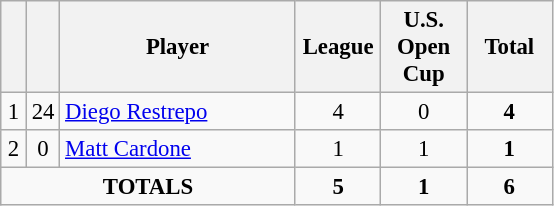<table class="wikitable sortable" style="font-size: 95%; text-align: center;">
<tr>
<th width=10></th>
<th width=10></th>
<th width=150>Player</th>
<th width=50>League</th>
<th width=50>U.S. Open Cup</th>
<th width=50>Total</th>
</tr>
<tr>
<td>1</td>
<td>24</td>
<td align=left> <a href='#'>Diego Restrepo</a></td>
<td>4</td>
<td>0</td>
<td><strong>4</strong></td>
</tr>
<tr>
<td>2</td>
<td>0</td>
<td align=left> <a href='#'>Matt Cardone</a></td>
<td>1</td>
<td>1</td>
<td><strong>1</strong></td>
</tr>
<tr>
<td colspan="3"><strong>TOTALS</strong></td>
<td><strong>5</strong></td>
<td><strong>1</strong></td>
<td><strong>6</strong></td>
</tr>
</table>
